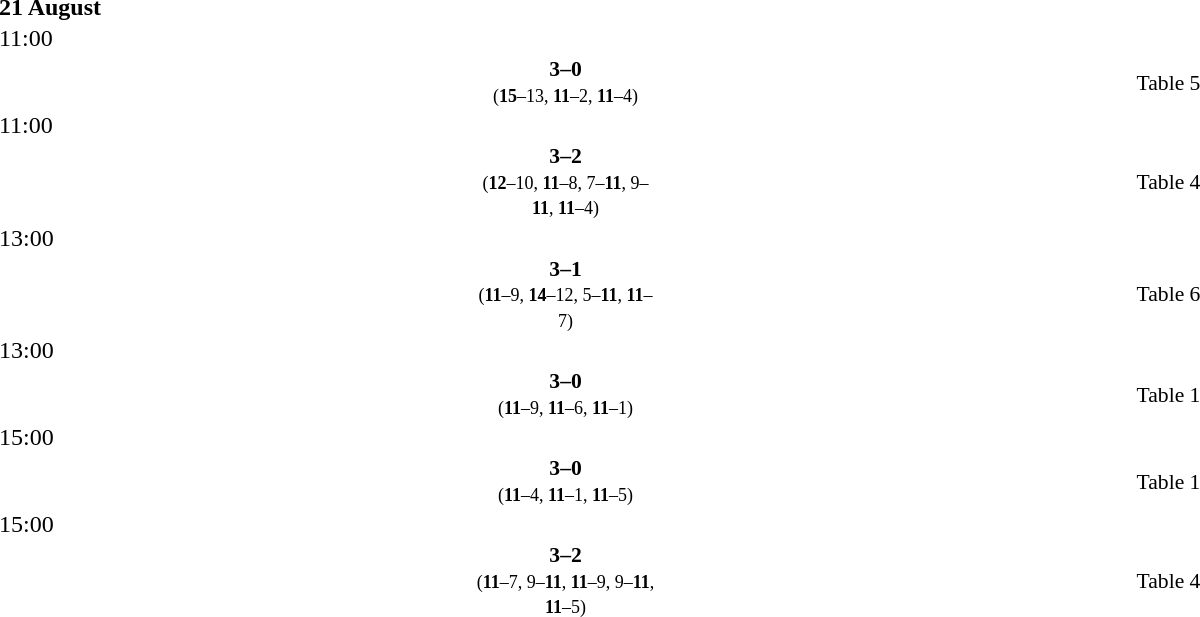<table style="width:100%;" cellspacing="1">
<tr>
<th width=25%></th>
<th width=10%></th>
<th width=25%></th>
</tr>
<tr>
<td><strong>21 August</strong></td>
</tr>
<tr>
<td>11:00</td>
</tr>
<tr style=font-size:90%>
<td align=right><strong></strong></td>
<td align=center><strong> 3–0 </strong><br><small>(<strong>15</strong>–13, <strong>11</strong>–2, <strong>11</strong>–4)</small></td>
<td></td>
<td>Table 5</td>
</tr>
<tr>
<td>11:00</td>
</tr>
<tr style=font-size:90%>
<td align=right><strong></strong></td>
<td align=center><strong> 3–2 </strong><br><small>(<strong>12</strong>–10, <strong>11</strong>–8, 7–<strong>11</strong>, 9–<strong>11</strong>, <strong>11</strong>–4)</small></td>
<td></td>
<td>Table 4</td>
</tr>
<tr>
<td>13:00</td>
</tr>
<tr style=font-size:90%>
<td align=right><strong></strong></td>
<td align=center><strong> 3–1 </strong><br><small>(<strong>11</strong>–9, <strong>14</strong>–12, 5–<strong>11</strong>, <strong>11</strong>–7)</small></td>
<td></td>
<td>Table 6</td>
</tr>
<tr>
<td>13:00</td>
</tr>
<tr style=font-size:90%>
<td align=right><strong></strong></td>
<td align=center><strong> 3–0 </strong><br><small>(<strong>11</strong>–9, <strong>11</strong>–6, <strong>11</strong>–1)</small></td>
<td></td>
<td>Table 1</td>
</tr>
<tr>
<td>15:00</td>
</tr>
<tr style=font-size:90%>
<td align=right><strong></strong></td>
<td align=center><strong> 3–0 </strong><br><small>(<strong>11</strong>–4, <strong>11</strong>–1, <strong>11</strong>–5)</small></td>
<td></td>
<td>Table 1</td>
</tr>
<tr>
<td>15:00</td>
</tr>
<tr style=font-size:90%>
<td align=right><strong></strong></td>
<td align=center><strong> 3–2 </strong><br><small>(<strong>11</strong>–7, 9–<strong>11</strong>, <strong>11</strong>–9, 9–<strong>11</strong>, <strong>11</strong>–5)</small></td>
<td></td>
<td>Table 4</td>
</tr>
</table>
